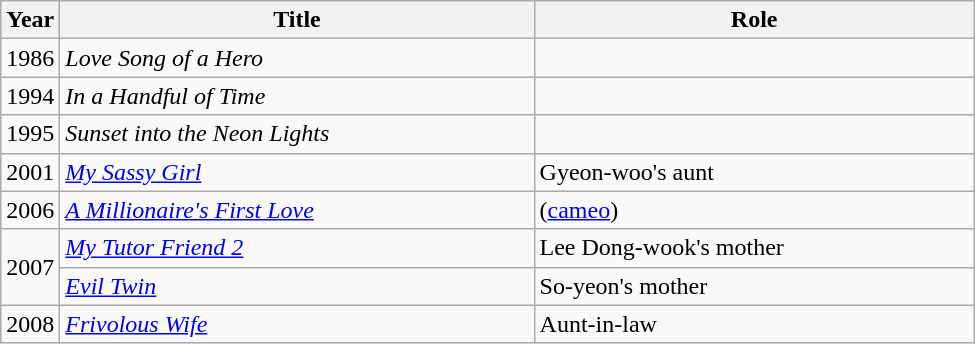<table class="wikitable" style="width:650px">
<tr>
<th width=10>Year</th>
<th>Title</th>
<th>Role</th>
</tr>
<tr>
<td>1986</td>
<td><em>Love Song of a Hero</em></td>
<td></td>
</tr>
<tr>
<td>1994</td>
<td><em>In a Handful of Time</em></td>
<td></td>
</tr>
<tr>
<td>1995</td>
<td><em>Sunset into the Neon Lights</em></td>
<td></td>
</tr>
<tr>
<td>2001</td>
<td><em><a href='#'>My Sassy Girl</a></em></td>
<td>Gyeon-woo's aunt</td>
</tr>
<tr>
<td>2006</td>
<td><em><a href='#'>A Millionaire's First Love</a></em></td>
<td>(<a href='#'>cameo</a>)</td>
</tr>
<tr>
<td rowspan=2>2007</td>
<td><em><a href='#'>My Tutor Friend 2</a></em></td>
<td>Lee Dong-wook's mother</td>
</tr>
<tr>
<td><em><a href='#'>Evil Twin</a></em></td>
<td>So-yeon's mother</td>
</tr>
<tr>
<td>2008</td>
<td><em><a href='#'>Frivolous Wife</a></em></td>
<td>Aunt-in-law</td>
</tr>
</table>
